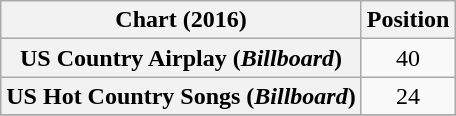<table class="wikitable sortable plainrowheaders" style="text-align:center">
<tr>
<th scope="col">Chart (2016)</th>
<th scope="col">Position</th>
</tr>
<tr>
<th scope="row">US Country Airplay (<em>Billboard</em>)</th>
<td>40</td>
</tr>
<tr>
<th scope="row">US Hot Country Songs (<em>Billboard</em>)</th>
<td>24</td>
</tr>
<tr>
</tr>
</table>
